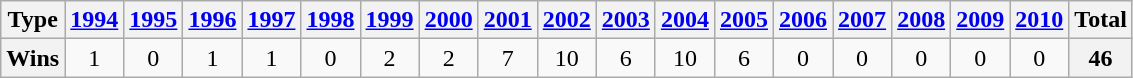<table class="wikitable">
<tr>
<th scope="col">Type</th>
<th scope="col"><a href='#'>1994</a></th>
<th scope="col"><a href='#'>1995</a></th>
<th scope="col"><a href='#'>1996</a></th>
<th scope="col"><a href='#'>1997</a></th>
<th scope="col"><a href='#'>1998</a></th>
<th scope="col"><a href='#'>1999</a></th>
<th scope="col"><a href='#'>2000</a></th>
<th scope="col"><a href='#'>2001</a></th>
<th scope="col"><a href='#'>2002</a></th>
<th scope="col"><a href='#'>2003</a></th>
<th scope="col"><a href='#'>2004</a></th>
<th scope="col"><a href='#'>2005</a></th>
<th scope="col"><a href='#'>2006</a></th>
<th scope="col"><a href='#'>2007</a></th>
<th scope="col"><a href='#'>2008</a></th>
<th scope="col"><a href='#'>2009</a></th>
<th scope="col"><a href='#'>2010</a></th>
<th scope="col">Total</th>
</tr>
<tr align=center>
<th>Wins</th>
<td>1</td>
<td>0</td>
<td>1</td>
<td>1</td>
<td>0</td>
<td>2</td>
<td>2</td>
<td>7</td>
<td>10</td>
<td>6</td>
<td>10</td>
<td>6</td>
<td>0</td>
<td>0</td>
<td>0</td>
<td>0</td>
<td>0</td>
<th>46</th>
</tr>
</table>
